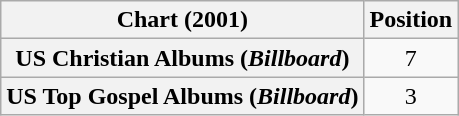<table class="wikitable sortable plainrowheaders">
<tr>
<th scope="col">Chart (2001)</th>
<th scope="col">Position</th>
</tr>
<tr>
<th scope="row">US Christian Albums (<em>Billboard</em>)</th>
<td align="center">7</td>
</tr>
<tr>
<th scope="row">US Top Gospel Albums (<em>Billboard</em>)</th>
<td align="center">3</td>
</tr>
</table>
